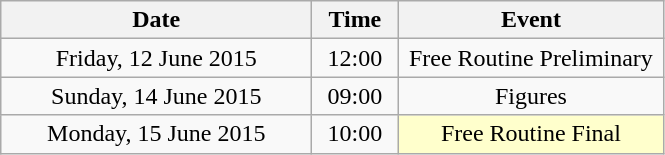<table class="wikitable" style="text-align:center">
<tr>
<th width=200>Date</th>
<th width=50>Time</th>
<th width=170>Event</th>
</tr>
<tr>
<td>Friday, 12 June 2015</td>
<td>12:00</td>
<td>Free Routine Preliminary</td>
</tr>
<tr>
<td>Sunday, 14 June 2015</td>
<td>09:00</td>
<td>Figures</td>
</tr>
<tr>
<td>Monday, 15 June 2015</td>
<td>10:00</td>
<td bgcolor=ffffcc>Free Routine Final</td>
</tr>
</table>
